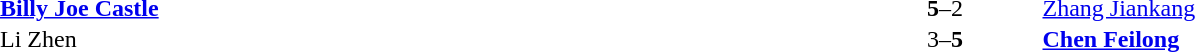<table width="100%" cellspacing="1">
<tr>
<th width=45%></th>
<th width=10%></th>
<th width=45%></th>
</tr>
<tr>
<td> <strong><a href='#'>Billy Joe Castle</a></strong></td>
<td align="center"><strong>5</strong>–2</td>
<td> <a href='#'>Zhang Jiankang</a></td>
</tr>
<tr>
<td> Li Zhen</td>
<td align="center">3–<strong>5</strong></td>
<td> <strong><a href='#'>Chen Feilong</a></strong></td>
</tr>
</table>
